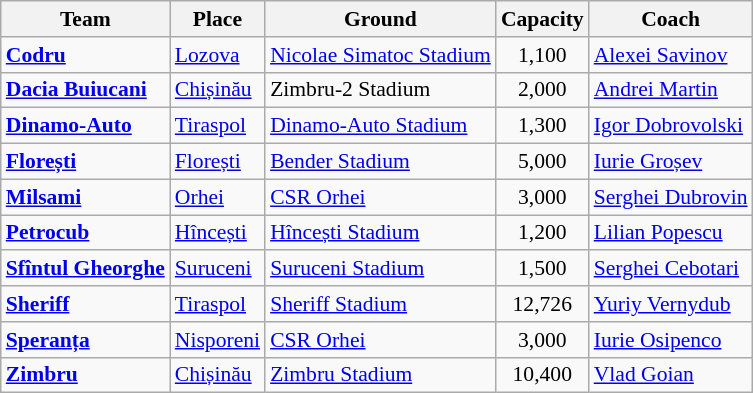<table class="wikitable" style="font-size:90%">
<tr>
<th>Team</th>
<th>Place</th>
<th>Ground</th>
<th>Capacity</th>
<th>Coach</th>
</tr>
<tr>
<td><strong><a href='#'>Codru</a></strong></td>
<td><a href='#'>Lozova</a></td>
<td><a href='#'>Nicolae Simatoc Stadium</a></td>
<td style="text-align:center;">1,100</td>
<td> <a href='#'>Alexei Savinov</a></td>
</tr>
<tr>
<td><strong><a href='#'>Dacia Buiucani</a></strong></td>
<td><a href='#'>Chișinău</a></td>
<td>Zimbru-2 Stadium</td>
<td style="text-align:center;">2,000</td>
<td> <a href='#'>Andrei Martin</a></td>
</tr>
<tr>
<td><strong><a href='#'>Dinamo-Auto</a></strong></td>
<td><a href='#'>Tiraspol</a></td>
<td><a href='#'>Dinamo-Auto Stadium</a></td>
<td style="text-align:center;">1,300</td>
<td> <a href='#'>Igor Dobrovolski</a></td>
</tr>
<tr>
<td><strong><a href='#'>Florești</a></strong></td>
<td><a href='#'>Florești</a></td>
<td><a href='#'>Bender Stadium</a></td>
<td style="text-align:center;">5,000</td>
<td> <a href='#'>Iurie Groșev</a></td>
</tr>
<tr>
<td><strong><a href='#'>Milsami</a></strong></td>
<td><a href='#'>Orhei</a></td>
<td><a href='#'>CSR Orhei</a></td>
<td style="text-align:center;">3,000</td>
<td> <a href='#'>Serghei Dubrovin</a></td>
</tr>
<tr>
<td><strong><a href='#'>Petrocub</a></strong></td>
<td><a href='#'>Hîncești</a></td>
<td><a href='#'>Hîncești Stadium</a></td>
<td style="text-align:center;">1,200</td>
<td> <a href='#'>Lilian Popescu</a></td>
</tr>
<tr>
<td><strong><a href='#'>Sfîntul Gheorghe</a></strong></td>
<td><a href='#'>Suruceni</a></td>
<td><a href='#'>Suruceni Stadium</a></td>
<td style="text-align:center;">1,500</td>
<td> <a href='#'>Serghei Cebotari</a></td>
</tr>
<tr>
<td><strong><a href='#'>Sheriff</a></strong></td>
<td><a href='#'>Tiraspol</a></td>
<td><a href='#'>Sheriff Stadium</a></td>
<td style="text-align:center;">12,726</td>
<td> <a href='#'>Yuriy Vernydub</a></td>
</tr>
<tr>
<td><strong><a href='#'>Speranța</a></strong></td>
<td><a href='#'>Nisporeni</a></td>
<td><a href='#'>CSR Orhei</a></td>
<td style="text-align:center;">3,000</td>
<td> <a href='#'>Iurie Osipenco</a></td>
</tr>
<tr>
<td><strong><a href='#'>Zimbru</a></strong></td>
<td><a href='#'>Chișinău</a></td>
<td><a href='#'>Zimbru Stadium</a></td>
<td style="text-align:center;">10,400</td>
<td> <a href='#'>Vlad Goian</a></td>
</tr>
</table>
